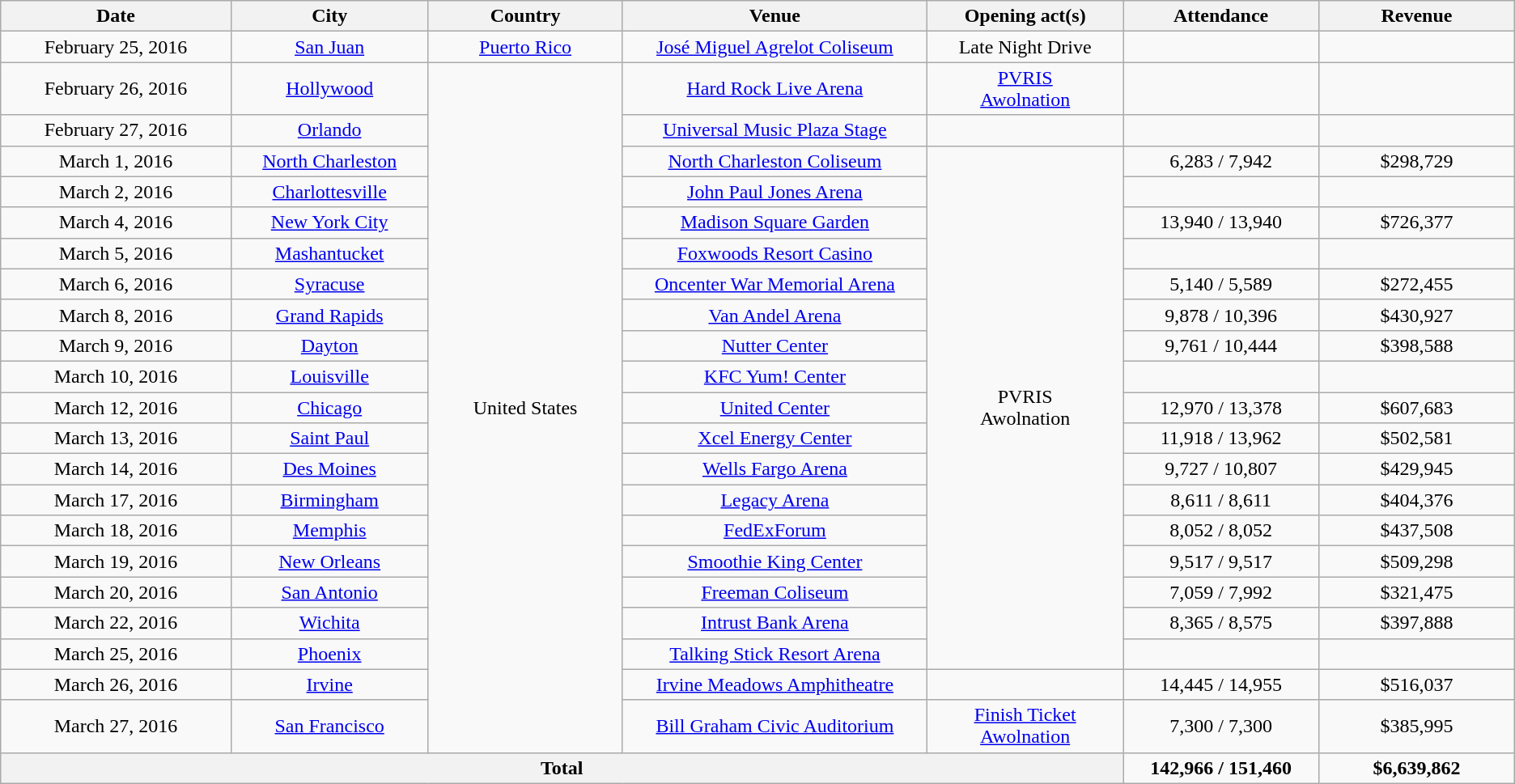<table class="wikitable plainrowheaders" style="text-align:center;">
<tr>
<th scope="col" style="width:12em;">Date</th>
<th scope="col" style="width:10em;">City</th>
<th scope="col" style="width:10em;">Country</th>
<th scope="col" style="width:16em;">Venue</th>
<th scope="col" style="width:10em;">Opening act(s)</th>
<th scope="col" style="width:10em;">Attendance</th>
<th scope="col" style="width:10em;">Revenue</th>
</tr>
<tr>
<td>February 25, 2016</td>
<td><a href='#'>San Juan</a></td>
<td><a href='#'>Puerto Rico</a></td>
<td><a href='#'>José Miguel Agrelot Coliseum</a></td>
<td>Late Night Drive</td>
<td></td>
<td></td>
</tr>
<tr>
<td>February 26, 2016</td>
<td><a href='#'>Hollywood</a></td>
<td rowspan="21">United States</td>
<td><a href='#'>Hard Rock Live Arena</a></td>
<td><a href='#'>PVRIS</a><br><a href='#'>Awolnation</a></td>
<td></td>
<td></td>
</tr>
<tr>
<td>February 27, 2016</td>
<td><a href='#'>Orlando</a></td>
<td><a href='#'>Universal Music Plaza Stage</a></td>
<td></td>
<td></td>
<td></td>
</tr>
<tr>
<td>March 1, 2016</td>
<td><a href='#'>North Charleston</a></td>
<td><a href='#'>North Charleston Coliseum</a></td>
<td rowspan="17">PVRIS<br>Awolnation</td>
<td>6,283 / 7,942</td>
<td>$298,729</td>
</tr>
<tr>
<td>March 2, 2016</td>
<td><a href='#'>Charlottesville</a></td>
<td><a href='#'>John Paul Jones Arena</a></td>
<td></td>
<td></td>
</tr>
<tr>
<td>March 4, 2016</td>
<td><a href='#'>New York City</a></td>
<td><a href='#'>Madison Square Garden</a></td>
<td>13,940 / 13,940</td>
<td>$726,377</td>
</tr>
<tr>
<td>March 5, 2016</td>
<td><a href='#'>Mashantucket</a></td>
<td><a href='#'>Foxwoods Resort Casino</a></td>
<td></td>
<td></td>
</tr>
<tr>
<td>March 6, 2016</td>
<td><a href='#'>Syracuse</a></td>
<td><a href='#'>Oncenter War Memorial Arena</a></td>
<td>5,140 / 5,589</td>
<td>$272,455</td>
</tr>
<tr>
<td>March 8, 2016</td>
<td><a href='#'>Grand Rapids</a></td>
<td><a href='#'>Van Andel Arena</a></td>
<td>9,878 / 10,396</td>
<td>$430,927</td>
</tr>
<tr>
<td>March 9, 2016</td>
<td><a href='#'>Dayton</a></td>
<td><a href='#'>Nutter Center</a></td>
<td>9,761 / 10,444</td>
<td>$398,588</td>
</tr>
<tr>
<td>March 10, 2016</td>
<td><a href='#'>Louisville</a></td>
<td><a href='#'>KFC Yum! Center</a></td>
<td></td>
<td></td>
</tr>
<tr>
<td>March 12, 2016</td>
<td><a href='#'>Chicago</a></td>
<td><a href='#'>United Center</a></td>
<td>12,970 / 13,378</td>
<td>$607,683</td>
</tr>
<tr>
<td>March 13, 2016</td>
<td><a href='#'>Saint Paul</a></td>
<td><a href='#'>Xcel Energy Center</a></td>
<td>11,918 / 13,962</td>
<td>$502,581</td>
</tr>
<tr>
<td>March 14, 2016</td>
<td><a href='#'>Des Moines</a></td>
<td><a href='#'>Wells Fargo Arena</a></td>
<td>9,727 / 10,807</td>
<td>$429,945</td>
</tr>
<tr>
<td>March 17, 2016</td>
<td><a href='#'>Birmingham</a></td>
<td><a href='#'>Legacy Arena</a></td>
<td>8,611 / 8,611</td>
<td>$404,376</td>
</tr>
<tr>
<td>March 18, 2016</td>
<td><a href='#'>Memphis</a></td>
<td><a href='#'>FedExForum</a></td>
<td>8,052 / 8,052</td>
<td>$437,508</td>
</tr>
<tr>
<td>March 19, 2016</td>
<td><a href='#'>New Orleans</a></td>
<td><a href='#'>Smoothie King Center</a></td>
<td>9,517 / 9,517</td>
<td>$509,298</td>
</tr>
<tr>
<td>March 20, 2016</td>
<td><a href='#'>San Antonio</a></td>
<td><a href='#'>Freeman Coliseum</a></td>
<td>7,059 / 7,992</td>
<td>$321,475</td>
</tr>
<tr>
<td>March 22, 2016</td>
<td><a href='#'>Wichita</a></td>
<td><a href='#'>Intrust Bank Arena</a></td>
<td>8,365 / 8,575</td>
<td>$397,888</td>
</tr>
<tr>
<td>March 25, 2016</td>
<td><a href='#'>Phoenix</a></td>
<td><a href='#'>Talking Stick Resort Arena</a></td>
<td></td>
<td></td>
</tr>
<tr>
<td>March 26, 2016</td>
<td><a href='#'>Irvine</a></td>
<td><a href='#'>Irvine Meadows Amphitheatre</a></td>
<td></td>
<td>14,445 / 14,955</td>
<td>$516,037</td>
</tr>
<tr>
<td>March 27, 2016</td>
<td><a href='#'>San Francisco</a></td>
<td><a href='#'>Bill Graham Civic Auditorium</a></td>
<td><a href='#'>Finish Ticket</a><br><a href='#'>Awolnation</a></td>
<td>7,300 / 7,300</td>
<td>$385,995</td>
</tr>
<tr>
<th colspan="5">Total</th>
<td><strong>142,966 / 151,460</strong></td>
<td><strong>$6,639,862</strong></td>
</tr>
</table>
